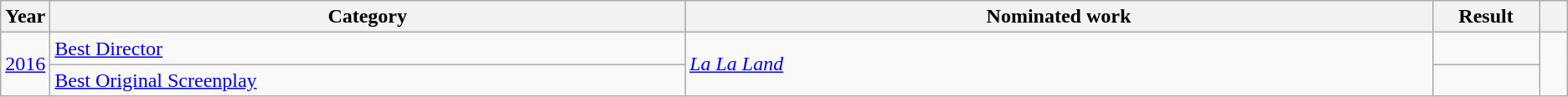<table class=wikitable>
<tr>
<th scope="col" style="width:1em;">Year</th>
<th scope="col" style="width:33em;">Category</th>
<th scope="col" style="width:39em;">Nominated work</th>
<th scope="col" style="width:5em;">Result</th>
<th scope="col" style="width:1em;"></th>
</tr>
<tr>
<td rowspan="2"><a href='#'>2016</a></td>
<td><a href='#'>Best Director</a></td>
<td rowspan="2"><em><a href='#'>La La Land</a></em></td>
<td></td>
<td rowspan="2"></td>
</tr>
<tr>
<td><a href='#'>Best Original Screenplay</a></td>
<td></td>
</tr>
</table>
